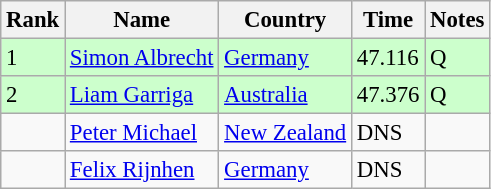<table class="wikitable" style="font-size:95%" style="text-align:center; width:35em;">
<tr>
<th>Rank</th>
<th>Name</th>
<th>Country</th>
<th>Time</th>
<th>Notes</th>
</tr>
<tr bgcolor=ccffcc>
<td>1</td>
<td align=left><a href='#'>Simon Albrecht</a></td>
<td align="left"> <a href='#'>Germany</a></td>
<td>47.116</td>
<td>Q</td>
</tr>
<tr bgcolor=ccffcc>
<td>2</td>
<td align=left><a href='#'>Liam Garriga</a></td>
<td align="left"> <a href='#'>Australia</a></td>
<td>47.376</td>
<td>Q</td>
</tr>
<tr>
<td></td>
<td align=left><a href='#'>Peter Michael</a></td>
<td align="left"> <a href='#'>New Zealand</a></td>
<td>DNS</td>
<td></td>
</tr>
<tr>
<td></td>
<td align=left><a href='#'>Felix Rijnhen</a></td>
<td align=left> <a href='#'>Germany</a></td>
<td>DNS</td>
<td></td>
</tr>
</table>
